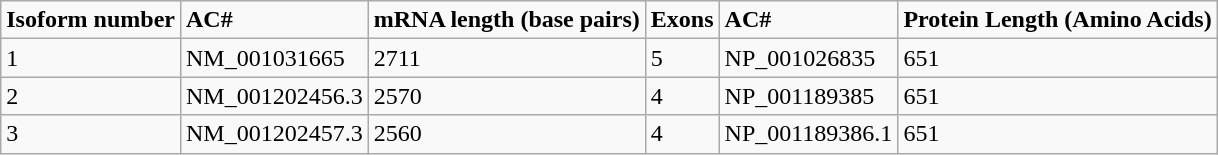<table class="wikitable style="max-width:10em;">
<tr>
<td><strong>Isoform number</strong></td>
<td><strong>AC#</strong></td>
<td><strong>mRNA length (base pairs)</strong></td>
<td><strong>Exons</strong></td>
<td><strong>AC#</strong></td>
<td><strong>Protein Length (Amino Acids)</strong></td>
</tr>
<tr>
<td>1</td>
<td>NM_001031665</td>
<td>2711</td>
<td>5</td>
<td>NP_001026835</td>
<td>651</td>
</tr>
<tr>
<td>2</td>
<td>NM_001202456.3</td>
<td>2570</td>
<td>4</td>
<td>NP_001189385</td>
<td>651</td>
</tr>
<tr>
<td>3</td>
<td>NM_001202457.3</td>
<td>2560</td>
<td>4</td>
<td>NP_001189386.1</td>
<td>651</td>
</tr>
</table>
